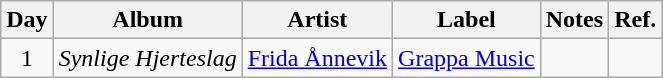<table class="wikitable">
<tr>
<th>Day</th>
<th>Album</th>
<th>Artist</th>
<th>Label</th>
<th>Notes</th>
<th>Ref.</th>
</tr>
<tr>
<td rowspan="1" style="text-align:center;">1</td>
<td><em>Synlige Hjerteslag</em></td>
<td><a href='#'>Frida Ånnevik</a></td>
<td><a href='#'>Grappa Music</a></td>
<td></td>
<td style="text-align:center;"></td>
</tr>
</table>
